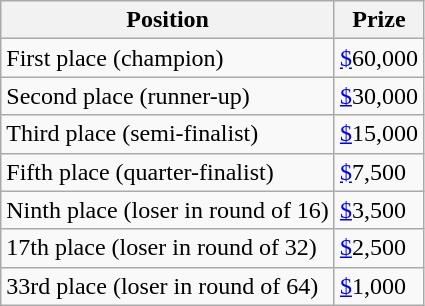<table class="wikitable">
<tr>
<th>Position</th>
<th>Prize</th>
</tr>
<tr>
<td>First place (champion)</td>
<td><a href='#'>$</a>60,000</td>
</tr>
<tr>
<td>Second place (runner-up)</td>
<td><a href='#'>$</a>30,000</td>
</tr>
<tr>
<td>Third place (semi-finalist)</td>
<td><a href='#'>$</a>15,000</td>
</tr>
<tr>
<td>Fifth place (quarter-finalist)</td>
<td><a href='#'>$</a>7,500</td>
</tr>
<tr>
<td>Ninth place (loser in round of 16)</td>
<td><a href='#'>$</a>3,500</td>
</tr>
<tr>
<td>17th place (loser in round of 32)</td>
<td><a href='#'>$</a>2,500</td>
</tr>
<tr>
<td>33rd place (loser in round of 64)</td>
<td><a href='#'>$</a>1,000</td>
</tr>
</table>
